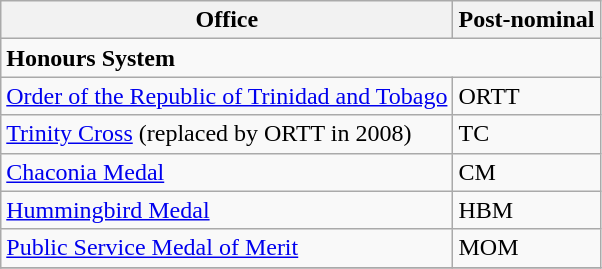<table class="wikitable">
<tr>
<th>Office</th>
<th>Post-nominal</th>
</tr>
<tr>
<td colspan="2"><strong>Honours System</strong></td>
</tr>
<tr>
<td><a href='#'>Order of the Republic of Trinidad and Tobago</a></td>
<td>ORTT</td>
</tr>
<tr>
<td><a href='#'>Trinity Cross</a> (replaced by ORTT in 2008)</td>
<td>TC</td>
</tr>
<tr>
<td><a href='#'>Chaconia Medal</a></td>
<td>CM</td>
</tr>
<tr>
<td><a href='#'>Hummingbird Medal</a></td>
<td>HBM</td>
</tr>
<tr>
<td><a href='#'>Public Service Medal of Merit</a></td>
<td>MOM</td>
</tr>
<tr>
</tr>
</table>
